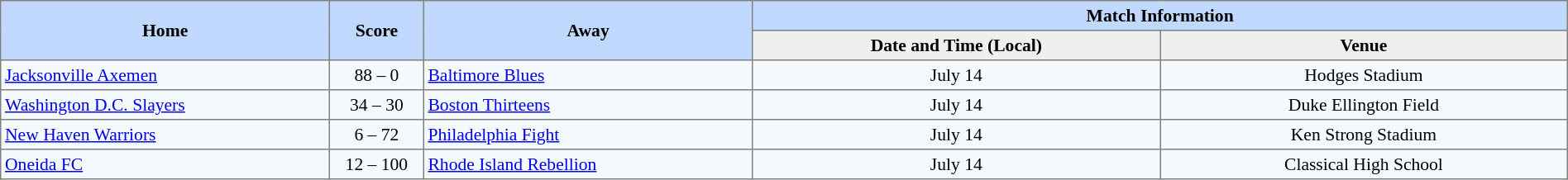<table border="1" cellpadding="3" cellspacing="0" style="border-collapse:collapse; font-size:90%; width:100%">
<tr style="background:#c1d8ff;">
<th rowspan="2" style="width:21%;">Home</th>
<th rowspan="2" style="width:6%;">Score</th>
<th rowspan="2" style="width:21%;">Away</th>
<th colspan=6>Match Information</th>
</tr>
<tr style="background:#efefef;">
<th width=26%>Date and Time (Local)</th>
<th width=26%>Venue</th>
</tr>
<tr style="text-align:center; background:#f5faff;">
<td align=left> <a href='#'>Jacksonville Axemen</a></td>
<td>88 – 0</td>
<td align=left> <a href='#'>Baltimore Blues</a></td>
<td>July 14</td>
<td>Hodges Stadium</td>
</tr>
<tr style="text-align:center; background:#f5faff;">
<td align=left> <a href='#'>Washington D.C. Slayers</a></td>
<td>34 – 30</td>
<td align=left> <a href='#'>Boston Thirteens</a></td>
<td>July 14</td>
<td>Duke Ellington Field</td>
</tr>
<tr style="text-align:center; background:#f5faff;">
<td align=left> <a href='#'>New Haven Warriors</a></td>
<td>6 – 72</td>
<td align=left> <a href='#'>Philadelphia Fight</a></td>
<td>July 14</td>
<td>Ken Strong Stadium</td>
</tr>
<tr style="text-align:center; background:#f5faff;">
<td align=left> <a href='#'>Oneida FC</a></td>
<td>12 – 100</td>
<td align=left> <a href='#'>Rhode Island Rebellion</a></td>
<td>July 14</td>
<td>Classical High School</td>
</tr>
</table>
